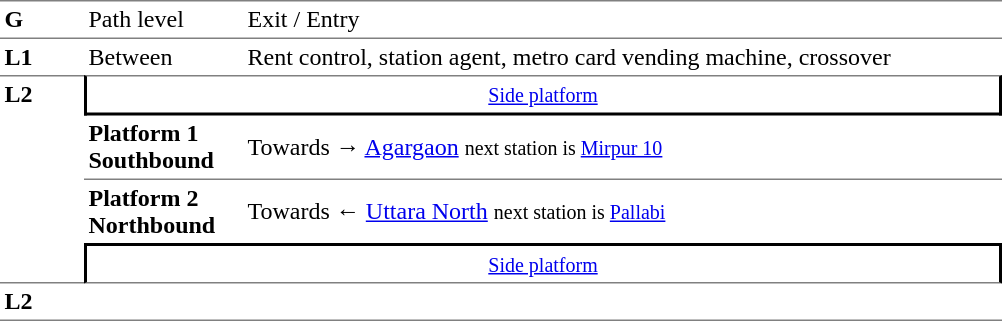<table table border=0 cellspacing=0 cellpadding=3>
<tr>
<td style="border-bottom:solid 1px gray;border-top:solid 1px gray;" width=50 valign=top><strong>G</strong></td>
<td style="border-top:solid 1px gray;border-bottom:solid 1px gray;" width=100 valign=top>Path level</td>
<td style="border-top:solid 1px gray;border-bottom:solid 1px gray;" width=500 valign=top>Exit / Entry</td>
</tr>
<tr>
<td valign=top><strong>L1</strong></td>
<td valign=top>Between</td>
<td valign=top>Rent control, station agent, metro card vending machine, crossover<br></td>
</tr>
<tr>
<td style="border-top:solid 1px gray;border-bottom:solid 1px gray;" width=50 rowspan=4 valign=top><strong>L2</strong></td>
<td style="border-top:solid 1px gray;border-right:solid 2px black;border-left:solid 2px black;border-bottom:solid 2px black;text-align:center;" colspan=2><small><a href='#'>Side platform</a></small></td>
</tr>
<tr>
<td style="border-bottom:solid 1px gray;" width=100><span><strong>Platform 1</strong></span><br><span><strong>Southbound</strong></span></td>
<td style="border-bottom:solid 1px gray;" width=500>Towards → <a href='#'>Agargaon</a> <small>next station is <a href='#'>Mirpur 10</a></small></td>
</tr>
<tr>
<td><span><strong>Platform 2</strong></span><br><span><strong>Northbound</strong></span></td>
<td>Towards ← <a href='#'>Uttara North</a> <small>next station is <a href='#'>Pallabi</a></small></td>
</tr>
<tr>
<td style="border-top:solid 2px black;border-right:solid 2px black;border-left:solid 2px black;border-bottom:solid 1px gray;text-align:center;" colspan=2><small><a href='#'>Side platform</a></small></td>
</tr>
<tr>
<td style="border-bottom:solid 1px gray;" width=50 rowspan=2 valign=top><strong>L2</strong></td>
<td style="border-bottom:solid 1px gray;" width=100></td>
<td style="border-bottom:solid 1px gray;" width=500></td>
</tr>
<tr>
</tr>
</table>
